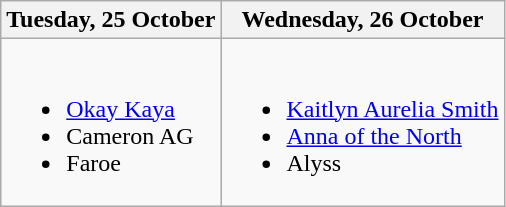<table class="wikitable">
<tr>
<th>Tuesday, 25 October</th>
<th>Wednesday, 26 October</th>
</tr>
<tr valign="top">
<td><br><ul><li><a href='#'>Okay Kaya</a></li><li>Cameron AG</li><li>Faroe</li></ul></td>
<td><br><ul><li><a href='#'>Kaitlyn Aurelia Smith</a></li><li><a href='#'>Anna of the North</a></li><li>Alyss</li></ul></td>
</tr>
</table>
